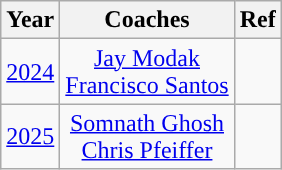<table class="wikitable" style="text-align:center;">
<tr>
<th>Year</th>
<th>Coaches</th>
<th>Ref</th>
</tr>
<tr>
<td><a href='#'>2024</a></td>
<td> <a href='#'>Jay Modak</a><br> <a href='#'>Francisco Santos</a></td>
<td></td>
</tr>
<tr>
<td><a href='#'>2025</a></td>
<td> <a href='#'>Somnath Ghosh</a><br> <a href='#'>Chris Pfeiffer</a></td>
<td></td>
</tr>
</table>
